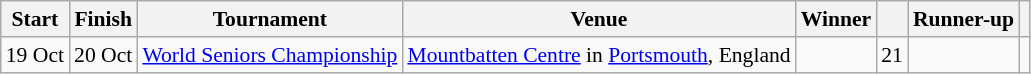<table class="wikitable" style="font-size: 90%">
<tr>
<th>Start</th>
<th>Finish</th>
<th>Tournament</th>
<th>Venue</th>
<th>Winner</th>
<th></th>
<th>Runner-up</th>
<th></th>
</tr>
<tr>
<td>19 Oct</td>
<td>20 Oct</td>
<td><a href='#'>World Seniors Championship</a></td>
<td><a href='#'>Mountbatten Centre</a> in <a href='#'>Portsmouth</a>, England</td>
<td></td>
<td style="text-align:center;">21</td>
<td></td>
<td style="text-align:center;"></td>
</tr>
</table>
